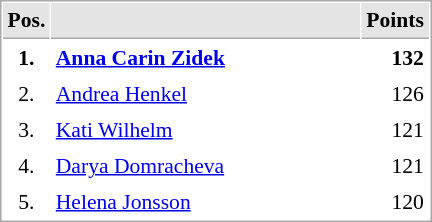<table cellspacing="1" cellpadding="3" style="border:1px solid #AAAAAA;font-size:90%">
<tr bgcolor="#E4E4E4">
<th style="border-bottom:1px solid #AAAAAA" width=10>Pos.</th>
<th style="border-bottom:1px solid #AAAAAA" width=200></th>
<th style="border-bottom:1px solid #AAAAAA" width=20>Points</th>
</tr>
<tr>
<td align="center"><strong>1.</strong></td>
<td> <strong><a href='#'>Anna Carin Zidek</a></strong></td>
<td align="right"><strong>132</strong></td>
</tr>
<tr>
<td align="center">2.</td>
<td> <a href='#'>Andrea Henkel</a></td>
<td align="right">126</td>
</tr>
<tr>
<td align="center">3.</td>
<td> <a href='#'>Kati Wilhelm</a></td>
<td align="right">121</td>
</tr>
<tr>
<td align="center">4.</td>
<td> <a href='#'>Darya Domracheva</a></td>
<td align="right">121</td>
</tr>
<tr>
<td align="center">5.</td>
<td> <a href='#'>Helena Jonsson</a></td>
<td align="right">120</td>
</tr>
</table>
